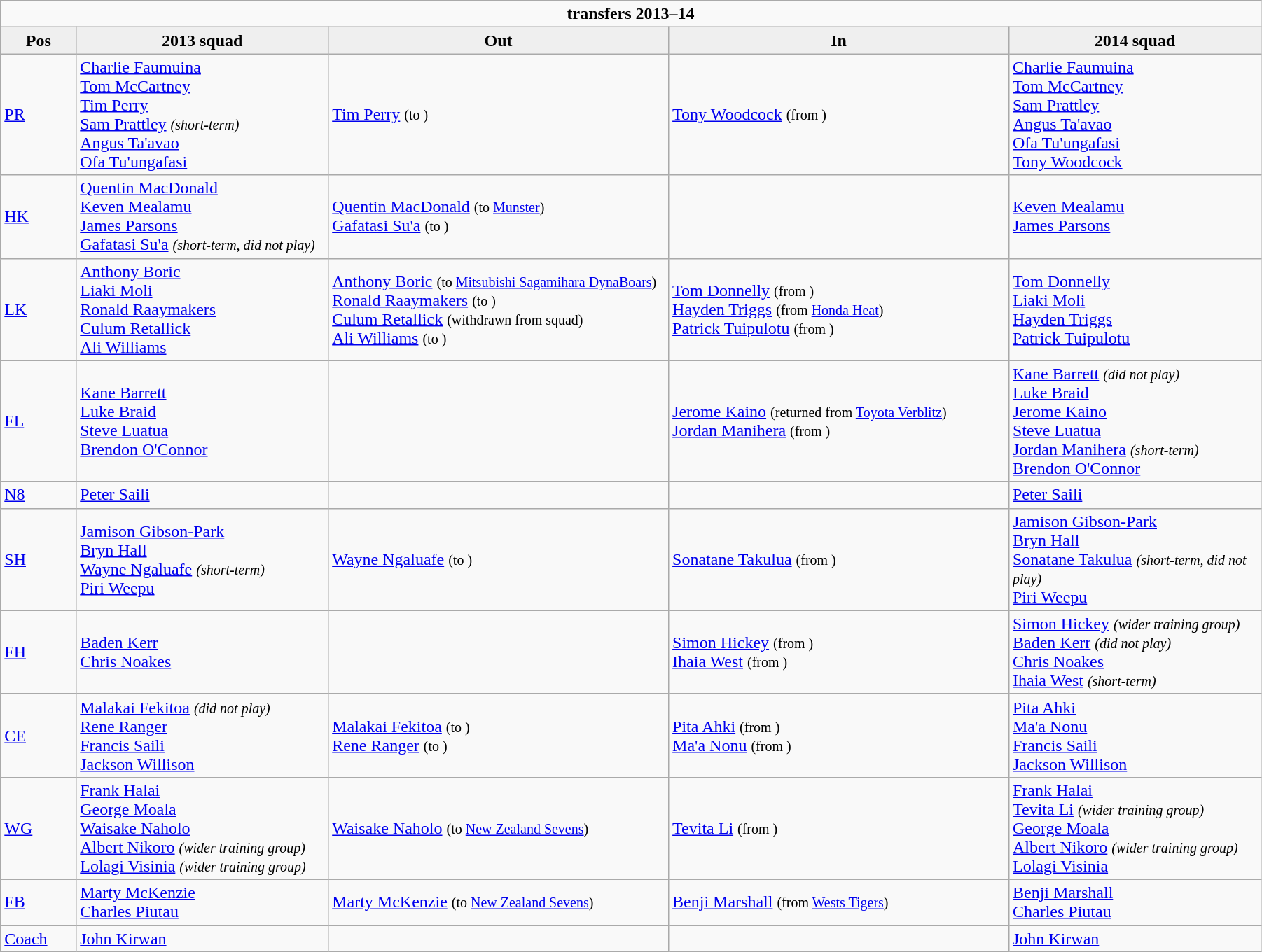<table class="wikitable" style="text-align: left; width:95%">
<tr>
<td colspan="100%" style="text-align:center;"><strong> transfers 2013–14</strong></td>
</tr>
<tr>
<th style="background:#efefef; width:6%;">Pos</th>
<th style="background:#efefef; width:20%;">2013 squad</th>
<th style="background:#efefef; width:27%;">Out</th>
<th style="background:#efefef; width:27%;">In</th>
<th style="background:#efefef; width:20%;">2014 squad</th>
</tr>
<tr>
<td><a href='#'>PR</a></td>
<td> <a href='#'>Charlie Faumuina</a><br><a href='#'>Tom McCartney</a><br><a href='#'>Tim Perry</a><br><a href='#'>Sam Prattley</a> <small><em>(short-term)</em></small><br><a href='#'>Angus Ta'avao</a><br><a href='#'>Ofa Tu'ungafasi</a></td>
<td>  <a href='#'>Tim Perry</a> <small>(to )</small></td>
<td>  <a href='#'>Tony Woodcock</a> <small>(from )</small></td>
<td> <a href='#'>Charlie Faumuina</a><br><a href='#'>Tom McCartney</a><br><a href='#'>Sam Prattley</a><br><a href='#'>Angus Ta'avao</a><br><a href='#'>Ofa Tu'ungafasi</a><br><a href='#'>Tony Woodcock</a></td>
</tr>
<tr>
<td><a href='#'>HK</a></td>
<td> <a href='#'>Quentin MacDonald</a><br><a href='#'>Keven Mealamu</a><br><a href='#'>James Parsons</a><br><a href='#'>Gafatasi Su'a</a> <small><em>(short-term, did not play)</em></small></td>
<td>  <a href='#'>Quentin MacDonald</a> <small>(to  <a href='#'>Munster</a>)</small><br> <a href='#'>Gafatasi Su'a</a> <small>(to )</small></td>
<td></td>
<td> <a href='#'>Keven Mealamu</a><br><a href='#'>James Parsons</a></td>
</tr>
<tr>
<td><a href='#'>LK</a></td>
<td> <a href='#'>Anthony Boric</a><br><a href='#'>Liaki Moli</a><br><a href='#'>Ronald Raaymakers</a><br><a href='#'>Culum Retallick</a><br><a href='#'>Ali Williams</a></td>
<td>  <a href='#'>Anthony Boric</a> <small>(to  <a href='#'>Mitsubishi Sagamihara DynaBoars</a>)</small><br> <a href='#'>Ronald Raaymakers</a> <small>(to )</small><br> <a href='#'>Culum Retallick</a> <small>(withdrawn from squad)</small><br> <a href='#'>Ali Williams</a> <small>(to )</small></td>
<td>  <a href='#'>Tom Donnelly</a> <small>(from )</small><br> <a href='#'>Hayden Triggs</a> <small>(from  <a href='#'>Honda Heat</a>)</small><br> <a href='#'>Patrick Tuipulotu</a> <small>(from )</small></td>
<td> <a href='#'>Tom Donnelly</a><br><a href='#'>Liaki Moli</a><br><a href='#'>Hayden Triggs</a><br><a href='#'>Patrick Tuipulotu</a></td>
</tr>
<tr>
<td><a href='#'>FL</a></td>
<td> <a href='#'>Kane Barrett</a><br><a href='#'>Luke Braid</a><br><a href='#'>Steve Luatua</a><br><a href='#'>Brendon O'Connor</a></td>
<td></td>
<td>  <a href='#'>Jerome Kaino</a> <small>(returned from  <a href='#'>Toyota Verblitz</a>)</small><br> <a href='#'>Jordan Manihera</a> <small>(from )</small></td>
<td> <a href='#'>Kane Barrett</a> <small><em>(did not play)</em></small><br><a href='#'>Luke Braid</a><br><a href='#'>Jerome Kaino</a><br><a href='#'>Steve Luatua</a><br><a href='#'>Jordan Manihera</a> <small><em>(short-term)</em></small><br><a href='#'>Brendon O'Connor</a></td>
</tr>
<tr>
<td><a href='#'>N8</a></td>
<td> <a href='#'>Peter Saili</a></td>
<td></td>
<td></td>
<td> <a href='#'>Peter Saili</a></td>
</tr>
<tr>
<td><a href='#'>SH</a></td>
<td> <a href='#'>Jamison Gibson-Park</a><br><a href='#'>Bryn Hall</a><br><a href='#'>Wayne Ngaluafe</a> <small><em>(short-term)</em></small><br><a href='#'>Piri Weepu</a></td>
<td>  <a href='#'>Wayne Ngaluafe</a> <small>(to )</small></td>
<td>  <a href='#'>Sonatane Takulua</a> <small>(from )</small></td>
<td> <a href='#'>Jamison Gibson-Park</a><br><a href='#'>Bryn Hall</a><br><a href='#'>Sonatane Takulua</a> <small><em>(short-term, did not play)</em></small><br><a href='#'>Piri Weepu</a></td>
</tr>
<tr>
<td><a href='#'>FH</a></td>
<td> <a href='#'>Baden Kerr</a><br><a href='#'>Chris Noakes</a></td>
<td></td>
<td>  <a href='#'>Simon Hickey</a> <small>(from )</small><br> <a href='#'>Ihaia West</a> <small>(from )</small></td>
<td> <a href='#'>Simon Hickey</a> <small><em>(wider training group)</em></small><br><a href='#'>Baden Kerr</a> <small><em>(did not play)</em></small><br><a href='#'>Chris Noakes</a><br><a href='#'>Ihaia West</a> <small><em>(short-term)</em></small></td>
</tr>
<tr>
<td><a href='#'>CE</a></td>
<td> <a href='#'>Malakai Fekitoa</a> <small><em>(did not play)</em></small><br><a href='#'>Rene Ranger</a><br><a href='#'>Francis Saili</a><br><a href='#'>Jackson Willison</a></td>
<td>  <a href='#'>Malakai Fekitoa</a> <small>(to )</small><br> <a href='#'>Rene Ranger</a> <small>(to )</small></td>
<td>  <a href='#'>Pita Ahki</a> <small>(from )</small><br> <a href='#'>Ma'a Nonu</a> <small>(from )</small></td>
<td> <a href='#'>Pita Ahki</a><br><a href='#'>Ma'a Nonu</a><br><a href='#'>Francis Saili</a><br><a href='#'>Jackson Willison</a></td>
</tr>
<tr>
<td><a href='#'>WG</a></td>
<td> <a href='#'>Frank Halai</a><br><a href='#'>George Moala</a><br><a href='#'>Waisake Naholo</a><br><a href='#'>Albert Nikoro</a> <small><em>(wider training group)</em></small><br><a href='#'>Lolagi Visinia</a> <small><em>(wider training group)</em></small></td>
<td>  <a href='#'>Waisake Naholo</a> <small>(to <a href='#'>New Zealand Sevens</a>)</small></td>
<td>  <a href='#'>Tevita Li</a> <small>(from )</small></td>
<td> <a href='#'>Frank Halai</a><br><a href='#'>Tevita Li</a> <small><em>(wider training group)</em></small><br><a href='#'>George Moala</a><br><a href='#'>Albert Nikoro</a> <small><em>(wider training group)</em></small><br><a href='#'>Lolagi Visinia</a></td>
</tr>
<tr>
<td><a href='#'>FB</a></td>
<td> <a href='#'>Marty McKenzie</a><br><a href='#'>Charles Piutau</a></td>
<td>  <a href='#'>Marty McKenzie</a> <small>(to <a href='#'>New Zealand Sevens</a>)</small></td>
<td>  <a href='#'>Benji Marshall</a> <small>(from  <a href='#'>Wests Tigers</a>)</small></td>
<td> <a href='#'>Benji Marshall</a><br><a href='#'>Charles Piutau</a></td>
</tr>
<tr>
<td><a href='#'>Coach</a></td>
<td> <a href='#'>John Kirwan</a></td>
<td></td>
<td></td>
<td> <a href='#'>John Kirwan</a></td>
</tr>
</table>
